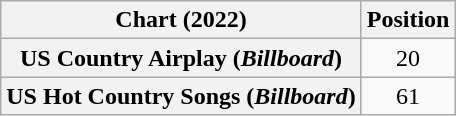<table class="wikitable sortable plainrowheaders" style="text-align:center">
<tr>
<th scope="col">Chart (2022)</th>
<th scope="col">Position</th>
</tr>
<tr>
<th scope="row">US Country Airplay (<em>Billboard</em>)</th>
<td>20</td>
</tr>
<tr>
<th scope="row">US Hot Country Songs (<em>Billboard</em>)</th>
<td>61</td>
</tr>
</table>
